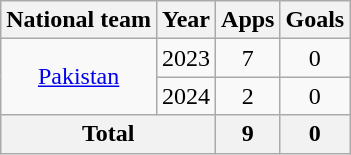<table class="wikitable" style="text-align: center;">
<tr>
<th>National team</th>
<th>Year</th>
<th>Apps</th>
<th>Goals</th>
</tr>
<tr>
<td rowspan="2"><a href='#'>Pakistan</a></td>
<td>2023</td>
<td>7</td>
<td>0</td>
</tr>
<tr>
<td>2024</td>
<td>2</td>
<td>0</td>
</tr>
<tr>
<th colspan="2">Total</th>
<th>9</th>
<th>0</th>
</tr>
</table>
